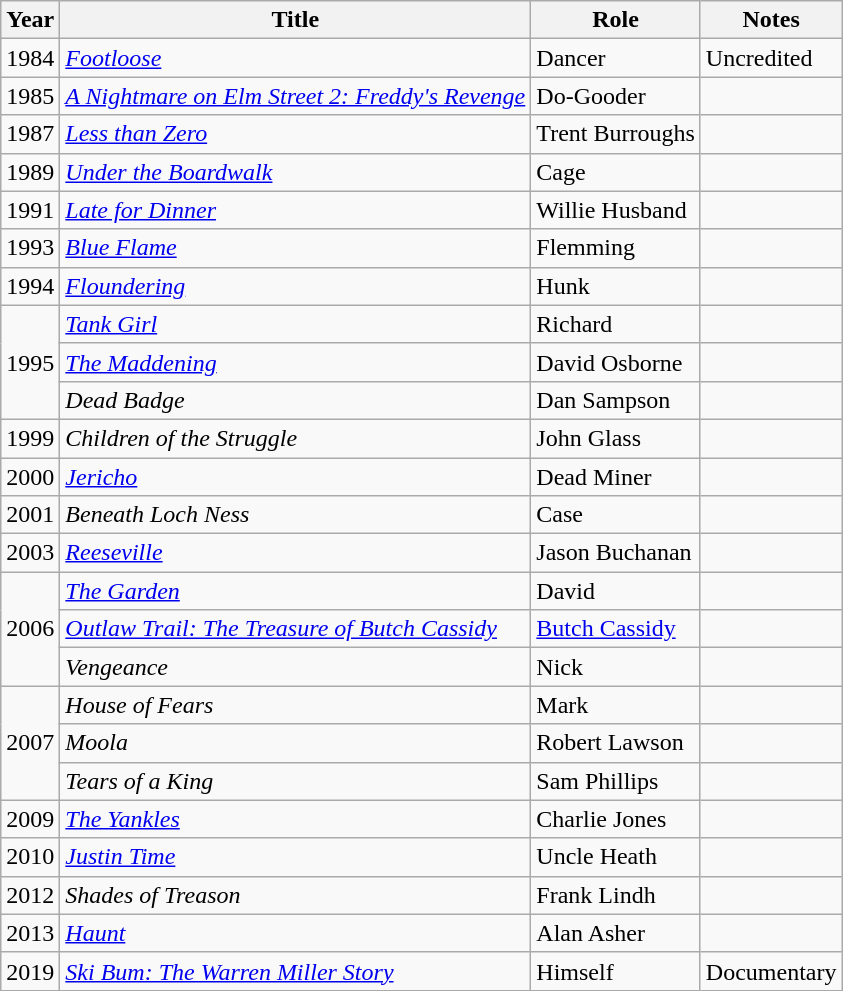<table class="wikitable">
<tr>
<th>Year</th>
<th>Title</th>
<th>Role</th>
<th>Notes</th>
</tr>
<tr>
<td>1984</td>
<td><em><a href='#'>Footloose</a></em></td>
<td>Dancer</td>
<td>Uncredited</td>
</tr>
<tr>
<td>1985</td>
<td><em><a href='#'>A Nightmare on Elm Street 2: Freddy's Revenge</a></em></td>
<td>Do-Gooder</td>
<td></td>
</tr>
<tr>
<td>1987</td>
<td><em><a href='#'>Less than Zero</a></em></td>
<td>Trent Burroughs</td>
<td></td>
</tr>
<tr>
<td>1989</td>
<td><em><a href='#'>Under the Boardwalk</a></em></td>
<td>Cage</td>
<td></td>
</tr>
<tr>
<td>1991</td>
<td><em><a href='#'>Late for Dinner</a></em></td>
<td>Willie Husband</td>
<td></td>
</tr>
<tr>
<td>1993</td>
<td><em><a href='#'>Blue Flame</a></em></td>
<td>Flemming</td>
<td></td>
</tr>
<tr>
<td>1994</td>
<td><em><a href='#'>Floundering</a></em></td>
<td>Hunk</td>
<td></td>
</tr>
<tr>
<td rowspan="3">1995</td>
<td><em><a href='#'>Tank Girl</a></em></td>
<td>Richard</td>
<td></td>
</tr>
<tr>
<td><em><a href='#'>The Maddening</a></em></td>
<td>David Osborne</td>
<td></td>
</tr>
<tr>
<td><em>Dead Badge</em></td>
<td>Dan Sampson</td>
<td></td>
</tr>
<tr>
<td>1999</td>
<td><em>Children of the Struggle</em></td>
<td>John Glass</td>
<td></td>
</tr>
<tr>
<td>2000</td>
<td><em><a href='#'>Jericho</a></em></td>
<td>Dead Miner</td>
<td></td>
</tr>
<tr>
<td>2001</td>
<td><em>Beneath Loch Ness</em></td>
<td>Case</td>
<td></td>
</tr>
<tr>
<td>2003</td>
<td><em><a href='#'>Reeseville</a></em></td>
<td>Jason Buchanan</td>
<td></td>
</tr>
<tr>
<td rowspan="3">2006</td>
<td><em><a href='#'>The Garden</a></em></td>
<td>David</td>
<td></td>
</tr>
<tr>
<td><em><a href='#'>Outlaw Trail: The Treasure of Butch Cassidy</a></em></td>
<td><a href='#'>Butch Cassidy</a></td>
<td></td>
</tr>
<tr>
<td><em>Vengeance</em></td>
<td>Nick</td>
<td></td>
</tr>
<tr>
<td rowspan="3">2007</td>
<td><em>House of Fears</em></td>
<td>Mark</td>
<td></td>
</tr>
<tr>
<td><em>Moola</em></td>
<td>Robert Lawson</td>
<td></td>
</tr>
<tr>
<td><em>Tears of a King</em></td>
<td>Sam Phillips</td>
<td></td>
</tr>
<tr>
<td>2009</td>
<td><em><a href='#'>The Yankles</a></em></td>
<td>Charlie Jones</td>
<td></td>
</tr>
<tr>
<td>2010</td>
<td><em><a href='#'>Justin Time</a></em></td>
<td>Uncle Heath</td>
<td></td>
</tr>
<tr>
<td>2012</td>
<td><em>Shades of Treason</em></td>
<td>Frank Lindh</td>
<td></td>
</tr>
<tr>
<td>2013</td>
<td><em><a href='#'>Haunt</a></em></td>
<td>Alan Asher</td>
<td></td>
</tr>
<tr>
<td>2019</td>
<td><em><a href='#'>Ski Bum: The Warren Miller Story</a></em></td>
<td>Himself</td>
<td>Documentary</td>
</tr>
</table>
